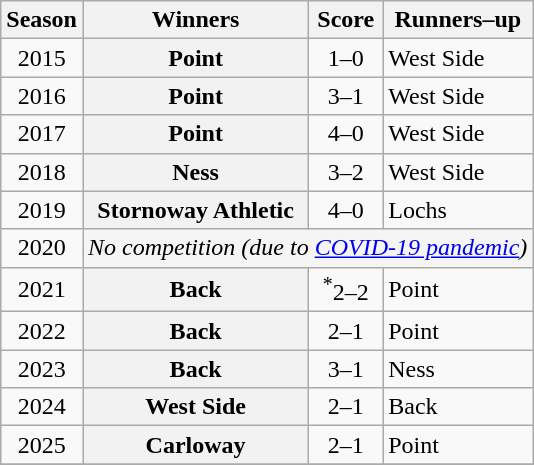<table class="sortable wikitable plainrowheaders">
<tr>
<th scope="col">Season</th>
<th scope="col">Winners</th>
<th scope="col">Score</th>
<th scope="col">Runners–up</th>
</tr>
<tr>
<td align=center>2015</td>
<th scope="row">Point</th>
<td align=center>1–0</td>
<td>West Side</td>
</tr>
<tr>
<td align=center>2016</td>
<th scope="row">Point</th>
<td align=center>3–1</td>
<td>West Side</td>
</tr>
<tr>
<td align=center>2017</td>
<th scope="row">Point</th>
<td align=center>4–0</td>
<td>West Side</td>
</tr>
<tr>
<td align=center>2018</td>
<th scope="row">Ness</th>
<td align=center>3–2</td>
<td>West Side</td>
</tr>
<tr>
<td align=center>2019</td>
<th scope="row">Stornoway Athletic</th>
<td align=center>4–0</td>
<td>Lochs</td>
</tr>
<tr>
<td align=center>2020</td>
<td colspan=4 align="center" bgcolor="#f5f5f5"><em>No competition (due to <a href='#'>COVID-19 pandemic</a>)</em></td>
</tr>
<tr>
<td align=center>2021</td>
<th scope="row">Back</th>
<td align=center><sup>*</sup>2–2</td>
<td>Point</td>
</tr>
<tr>
<td align=center>2022</td>
<th scope="row">Back</th>
<td align=center>2–1</td>
<td>Point</td>
</tr>
<tr>
<td align=center>2023</td>
<th scope="row">Back</th>
<td align=center>3–1</td>
<td>Ness</td>
</tr>
<tr>
<td align=center>2024</td>
<th scope="row">West Side</th>
<td align=center>2–1</td>
<td>Back</td>
</tr>
<tr>
<td align=center>2025</td>
<th scope="row">Carloway</th>
<td align=center>2–1</td>
<td>Point</td>
</tr>
<tr>
</tr>
</table>
